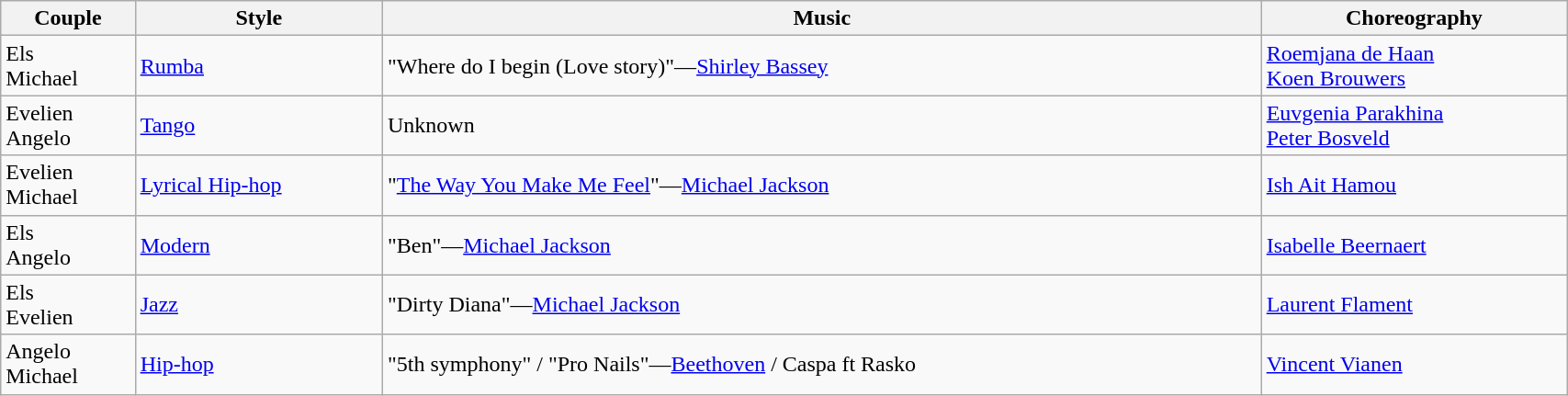<table class="wikitable" width="90%">
<tr>
<th>Couple</th>
<th>Style</th>
<th>Music</th>
<th>Choreography</th>
</tr>
<tr>
<td>Els <br>Michael</td>
<td><a href='#'>Rumba</a></td>
<td>"Where do I begin (Love story)"—<a href='#'>Shirley Bassey</a></td>
<td><a href='#'>Roemjana de Haan</a><br><a href='#'>Koen Brouwers</a></td>
</tr>
<tr>
<td>Evelien <br>Angelo</td>
<td><a href='#'>Tango</a></td>
<td>Unknown</td>
<td><a href='#'>Euvgenia Parakhina</a><br><a href='#'>Peter Bosveld</a></td>
</tr>
<tr>
<td>Evelien<br>Michael</td>
<td><a href='#'>Lyrical Hip-hop</a></td>
<td>"<a href='#'>The Way You Make Me Feel</a>"—<a href='#'>Michael Jackson</a></td>
<td><a href='#'>Ish Ait Hamou</a></td>
</tr>
<tr>
<td>Els<br>Angelo</td>
<td><a href='#'>Modern</a></td>
<td>"Ben"—<a href='#'>Michael Jackson</a></td>
<td><a href='#'>Isabelle Beernaert</a></td>
</tr>
<tr>
<td>Els<br>Evelien</td>
<td><a href='#'>Jazz</a></td>
<td>"Dirty Diana"—<a href='#'>Michael Jackson</a></td>
<td><a href='#'>Laurent Flament</a></td>
</tr>
<tr>
<td>Angelo<br>Michael</td>
<td><a href='#'>Hip-hop</a></td>
<td>"5th symphony" / "Pro Nails"—<a href='#'>Beethoven</a> / Caspa ft Rasko</td>
<td><a href='#'>Vincent Vianen</a></td>
</tr>
</table>
